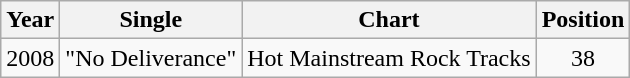<table class="wikitable">
<tr>
<th>Year</th>
<th>Single</th>
<th>Chart</th>
<th>Position</th>
</tr>
<tr>
<td>2008</td>
<td>"No Deliverance"</td>
<td>Hot Mainstream Rock Tracks</td>
<td align="center">38</td>
</tr>
</table>
